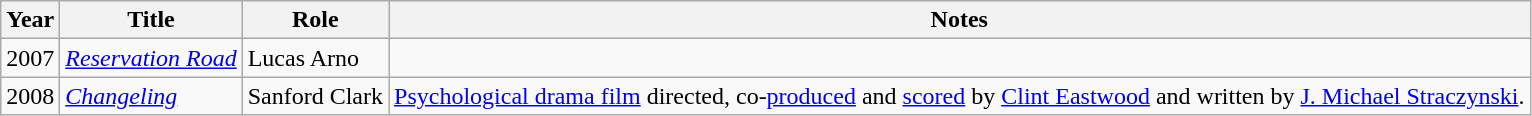<table class="wikitable sortable">
<tr>
<th>Year</th>
<th>Title</th>
<th>Role</th>
<th class="unsortable">Notes</th>
</tr>
<tr>
<td>2007</td>
<td><em><a href='#'>Reservation Road</a></em></td>
<td>Lucas Arno</td>
<td></td>
</tr>
<tr>
<td>2008</td>
<td><em><a href='#'>Changeling</a></em></td>
<td>Sanford Clark</td>
<td><a href='#'>Psychological drama film</a> directed, co-<a href='#'>produced</a> and <a href='#'>scored</a> by <a href='#'>Clint Eastwood</a> and written by <a href='#'>J. Michael Straczynski</a>.</td>
</tr>
</table>
